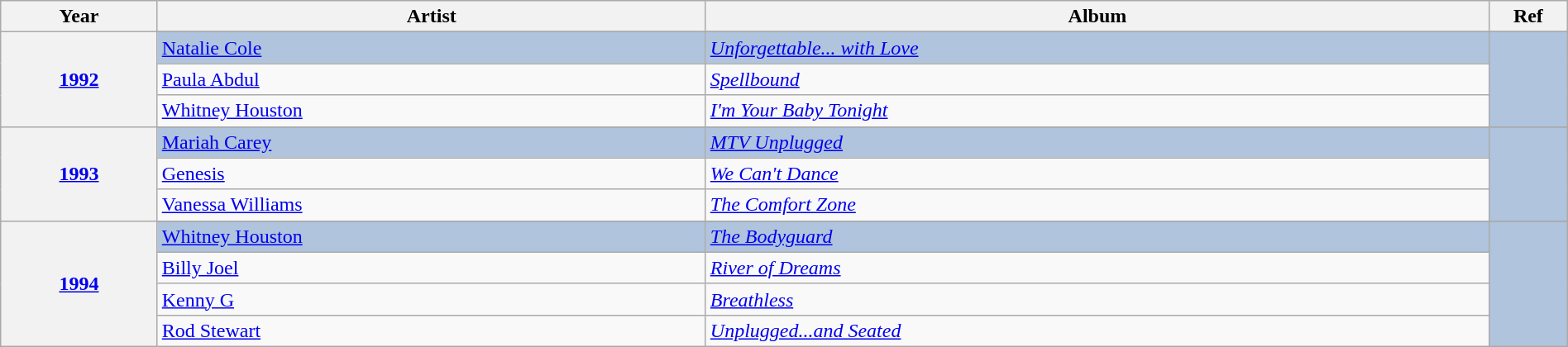<table class="wikitable" width="100%">
<tr>
<th width="10%">Year</th>
<th width="35%">Artist</th>
<th width="50%">Album</th>
<th width="5%">Ref</th>
</tr>
<tr>
<th rowspan="4" align="center"><a href='#'>1992<br></a></th>
</tr>
<tr style="background:#B0C4DE">
<td><a href='#'>Natalie Cole</a></td>
<td><em><a href='#'>Unforgettable... with Love</a></em></td>
<td rowspan="3"></td>
</tr>
<tr>
<td><a href='#'>Paula Abdul</a></td>
<td><em><a href='#'>Spellbound</a></em></td>
</tr>
<tr>
<td><a href='#'>Whitney Houston</a></td>
<td><em><a href='#'>I'm Your Baby Tonight</a></em></td>
</tr>
<tr>
<th rowspan="4" align="center"><a href='#'>1993<br></a></th>
</tr>
<tr style="background:#B0C4DE">
<td><a href='#'>Mariah Carey</a></td>
<td><em><a href='#'>MTV Unplugged</a></em></td>
<td rowspan="3"></td>
</tr>
<tr>
<td><a href='#'>Genesis</a></td>
<td><em><a href='#'>We Can't Dance</a></em></td>
</tr>
<tr>
<td><a href='#'>Vanessa Williams</a></td>
<td><em><a href='#'>The Comfort Zone</a></em></td>
</tr>
<tr>
<th rowspan="5" align="center"><a href='#'>1994<br></a></th>
</tr>
<tr style="background:#B0C4DE">
<td><a href='#'>Whitney Houston</a></td>
<td><em><a href='#'>The Bodyguard</a></em></td>
<td rowspan="4"></td>
</tr>
<tr>
<td><a href='#'>Billy Joel</a></td>
<td><em><a href='#'>River of Dreams</a></em></td>
</tr>
<tr>
<td><a href='#'>Kenny G</a></td>
<td><em><a href='#'>Breathless</a></em></td>
</tr>
<tr>
<td><a href='#'>Rod Stewart</a></td>
<td><em><a href='#'>Unplugged...and Seated</a></em></td>
</tr>
</table>
